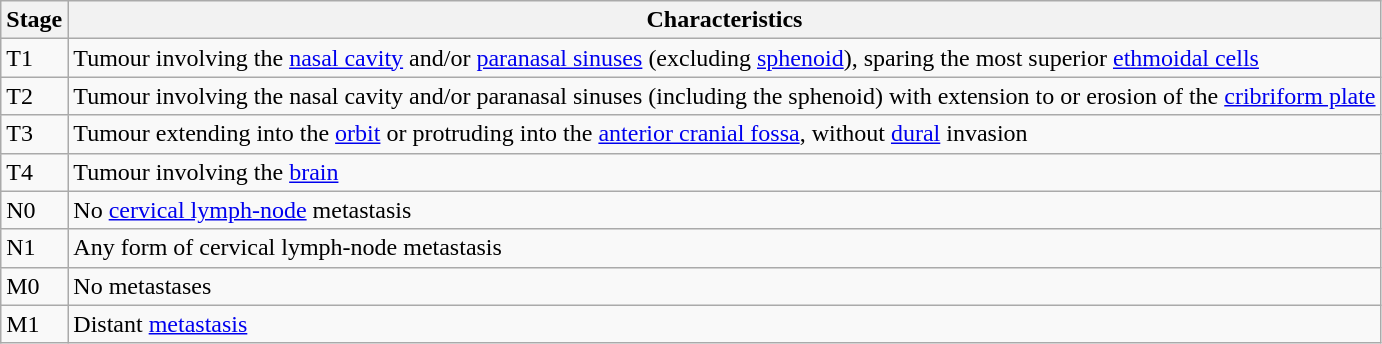<table class="wikitable">
<tr>
<th>Stage</th>
<th>Characteristics</th>
</tr>
<tr>
<td>T1</td>
<td>Tumour involving the <a href='#'>nasal cavity</a> and/or <a href='#'>paranasal sinuses</a> (excluding <a href='#'>sphenoid</a>), sparing the most superior <a href='#'>ethmoidal cells</a></td>
</tr>
<tr>
<td>T2</td>
<td>Tumour involving the nasal cavity and/or paranasal sinuses (including the sphenoid) with extension to or erosion of the <a href='#'>cribriform plate</a></td>
</tr>
<tr>
<td>T3</td>
<td>Tumour extending into the <a href='#'>orbit</a> or protruding into the <a href='#'>anterior cranial fossa</a>, without <a href='#'>dural</a> invasion</td>
</tr>
<tr>
<td>T4</td>
<td>Tumour involving the <a href='#'>brain</a></td>
</tr>
<tr>
<td>N0</td>
<td>No <a href='#'>cervical lymph-node</a> metastasis</td>
</tr>
<tr>
<td>N1</td>
<td>Any form of cervical lymph-node metastasis</td>
</tr>
<tr>
<td>M0</td>
<td>No metastases</td>
</tr>
<tr>
<td>M1</td>
<td>Distant <a href='#'>metastasis</a></td>
</tr>
</table>
